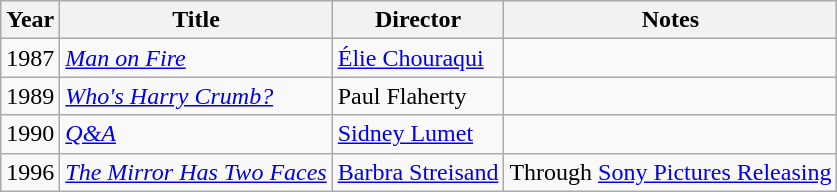<table class="wikitable">
<tr>
<th>Year</th>
<th>Title</th>
<th>Director</th>
<th>Notes</th>
</tr>
<tr>
<td>1987</td>
<td><em><a href='#'>Man on Fire</a></em></td>
<td><a href='#'>Élie Chouraqui</a></td>
<td></td>
</tr>
<tr>
<td>1989</td>
<td><em><a href='#'>Who's Harry Crumb?</a></em></td>
<td>Paul Flaherty</td>
<td></td>
</tr>
<tr>
<td>1990</td>
<td><em><a href='#'>Q&A</a></em></td>
<td><a href='#'>Sidney Lumet</a></td>
<td></td>
</tr>
<tr>
<td>1996</td>
<td><em><a href='#'>The Mirror Has Two Faces</a></em></td>
<td><a href='#'>Barbra Streisand</a></td>
<td>Through <a href='#'>Sony Pictures Releasing</a></td>
</tr>
</table>
